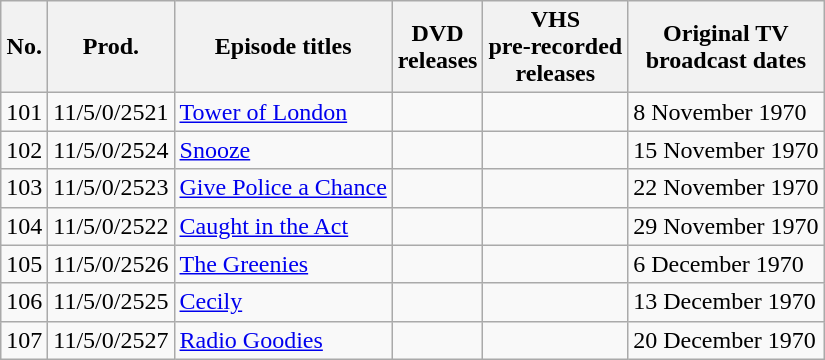<table class="wikitable sortable">
<tr>
<th>No.</th>
<th>Prod.</th>
<th>Episode titles</th>
<th>DVD <br>releases</th>
<th>VHS <br>pre-recorded <br>releases</th>
<th>Original TV <br>broadcast dates</th>
</tr>
<tr>
<td>101</td>
<td>11/5/0/2521</td>
<td><a href='#'>Tower of London</a></td>
<td></td>
<td></td>
<td>8 November 1970</td>
</tr>
<tr>
<td>102</td>
<td>11/5/0/2524</td>
<td><a href='#'>Snooze</a></td>
<td></td>
<td></td>
<td>15 November 1970</td>
</tr>
<tr>
<td>103</td>
<td>11/5/0/2523</td>
<td><a href='#'>Give Police a Chance</a></td>
<td></td>
<td></td>
<td>22 November 1970</td>
</tr>
<tr>
<td>104</td>
<td>11/5/0/2522</td>
<td><a href='#'>Caught in the Act</a></td>
<td></td>
<td></td>
<td>29 November 1970</td>
</tr>
<tr>
<td>105</td>
<td>11/5/0/2526</td>
<td><a href='#'>The Greenies</a></td>
<td></td>
<td></td>
<td>6 December 1970</td>
</tr>
<tr>
<td>106</td>
<td>11/5/0/2525</td>
<td><a href='#'>Cecily</a></td>
<td></td>
<td></td>
<td>13 December 1970</td>
</tr>
<tr>
<td>107</td>
<td>11/5/0/2527</td>
<td><a href='#'>Radio Goodies</a></td>
<td></td>
<td></td>
<td>20 December 1970</td>
</tr>
</table>
